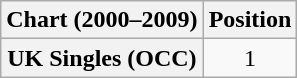<table class="wikitable plainrowheaders" style="text-align:center">
<tr>
<th>Chart (2000–2009)</th>
<th>Position</th>
</tr>
<tr>
<th scope="row">UK Singles (OCC)</th>
<td>1</td>
</tr>
</table>
